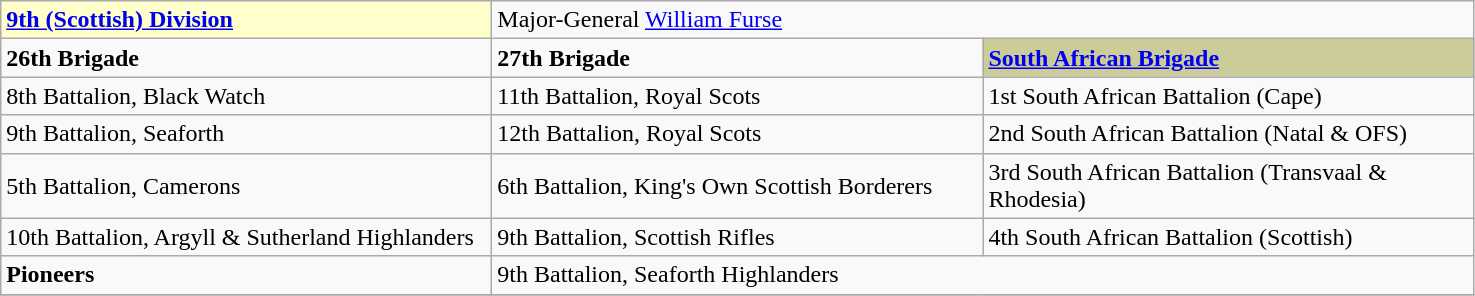<table class="wikitable">
<tr>
<td style="background:#FFFFCC;"><strong><a href='#'>9th (Scottish) Division</a>  </strong></td>
<td colspan="2">Major-General <a href='#'>William Furse</a></td>
</tr>
<tr>
<td width="320pt"><strong>26th Brigade  </strong></td>
<td width="320pt"><strong>27th Brigade  </strong></td>
<td style="background:#CCCC99;" width="320pt"><strong><a href='#'>South African Brigade</a>  </strong></td>
</tr>
<tr>
<td>8th Battalion, Black Watch</td>
<td>11th Battalion, Royal Scots</td>
<td>1st South African Battalion (Cape)</td>
</tr>
<tr>
<td>9th Battalion, Seaforth</td>
<td>12th Battalion, Royal Scots</td>
<td>2nd South African Battalion (Natal & OFS)</td>
</tr>
<tr>
<td>5th Battalion, Camerons</td>
<td>6th Battalion, King's Own Scottish Borderers</td>
<td>3rd South African Battalion (Transvaal & Rhodesia)</td>
</tr>
<tr>
<td>10th Battalion, Argyll & Sutherland Highlanders</td>
<td>9th Battalion, Scottish Rifles</td>
<td>4th South African Battalion (Scottish)</td>
</tr>
<tr>
<td><strong>Pioneers</strong></td>
<td colspan="2">9th Battalion, Seaforth Highlanders</td>
</tr>
<tr>
</tr>
</table>
